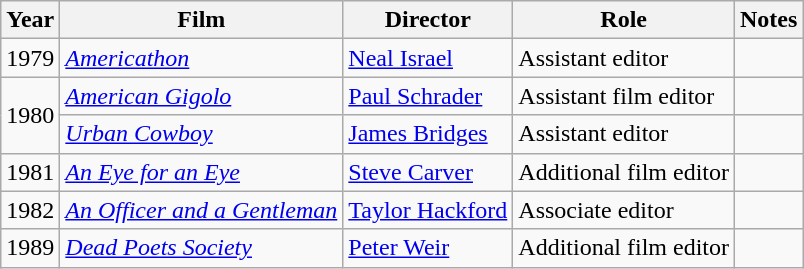<table class="wikitable">
<tr>
<th>Year</th>
<th>Film</th>
<th>Director</th>
<th>Role</th>
<th>Notes</th>
</tr>
<tr>
<td>1979</td>
<td><em><a href='#'>Americathon</a></em></td>
<td><a href='#'>Neal Israel</a></td>
<td>Assistant editor</td>
<td><small></small></td>
</tr>
<tr>
<td rowspan=2>1980</td>
<td><em><a href='#'>American Gigolo</a></em></td>
<td><a href='#'>Paul Schrader</a></td>
<td>Assistant film editor</td>
<td></td>
</tr>
<tr>
<td><em><a href='#'>Urban Cowboy</a></em></td>
<td><a href='#'>James Bridges</a></td>
<td>Assistant editor</td>
<td></td>
</tr>
<tr>
<td>1981</td>
<td><em><a href='#'>An Eye for an Eye</a></em></td>
<td><a href='#'>Steve Carver</a></td>
<td>Additional film editor</td>
<td></td>
</tr>
<tr>
<td>1982</td>
<td><em><a href='#'>An Officer and a Gentleman</a></em></td>
<td><a href='#'>Taylor Hackford</a></td>
<td>Associate editor</td>
<td></td>
</tr>
<tr>
<td>1989</td>
<td><em><a href='#'>Dead Poets Society</a></em></td>
<td><a href='#'>Peter Weir</a></td>
<td>Additional film editor</td>
<td></td>
</tr>
</table>
